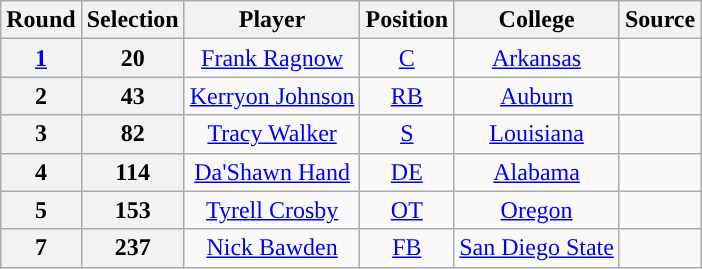<table class="wikitable" style="text-align:center">
<tr>
<th>Round</th>
<th>Selection</th>
<th>Player</th>
<th>Position</th>
<th>College</th>
<th>Source</th>
</tr>
<tr>
<th><a href='#'>1</a></th>
<th>20</th>
<td><a href='#'>Frank Ragnow</a></td>
<td><a href='#'>C</a></td>
<td><a href='#'>Arkansas</a></td>
<td></td>
</tr>
<tr>
<th>2</th>
<th>43</th>
<td><a href='#'>Kerryon Johnson</a></td>
<td><a href='#'>RB</a></td>
<td><a href='#'>Auburn</a></td>
<td></td>
</tr>
<tr>
<th>3</th>
<th>82</th>
<td><a href='#'>Tracy Walker</a></td>
<td><a href='#'>S</a></td>
<td><a href='#'>Louisiana</a></td>
<td></td>
</tr>
<tr>
<th>4</th>
<th>114</th>
<td><a href='#'>Da'Shawn Hand</a></td>
<td><a href='#'>DE</a></td>
<td><a href='#'>Alabama</a></td>
<td></td>
</tr>
<tr>
<th>5</th>
<th>153</th>
<td><a href='#'>Tyrell Crosby</a></td>
<td><a href='#'>OT</a></td>
<td><a href='#'>Oregon</a></td>
<td></td>
</tr>
<tr>
<th>7</th>
<th>237</th>
<td><a href='#'>Nick Bawden</a></td>
<td><a href='#'>FB</a></td>
<td><a href='#'>San Diego State</a></td>
<td></td>
</tr>
</table>
